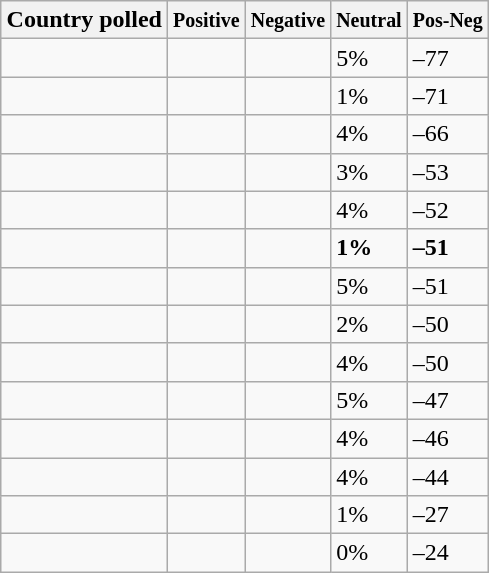<table class="wikitable sortable floatright mw-collapsible" style="border:1px black; float:right; margin-left:1em;">
<tr>
<th>Country polled</th>
<th><small>Positive</small></th>
<th><small>Negative</small></th>
<th><small>Neutral</small></th>
<th><small>Pos-Neg</small></th>
</tr>
<tr>
<td></td>
<td></td>
<td></td>
<td>5%</td>
<td><span>–77</span></td>
</tr>
<tr>
<td></td>
<td></td>
<td></td>
<td>1%</td>
<td><span>–71</span></td>
</tr>
<tr>
<td></td>
<td></td>
<td></td>
<td>4%</td>
<td><span>–66</span></td>
</tr>
<tr>
<td></td>
<td></td>
<td></td>
<td>3%</td>
<td><span>–53</span></td>
</tr>
<tr>
<td></td>
<td></td>
<td></td>
<td>4%</td>
<td><span>–52</span></td>
</tr>
<tr>
<td><strong></strong></td>
<td></td>
<td></td>
<td><strong>1%</strong></td>
<td><span><strong>–51</strong></span></td>
</tr>
<tr>
<td></td>
<td></td>
<td></td>
<td>5%</td>
<td><span>–51</span></td>
</tr>
<tr>
<td></td>
<td></td>
<td></td>
<td>2%</td>
<td><span>–50</span></td>
</tr>
<tr>
<td></td>
<td></td>
<td></td>
<td>4%</td>
<td><span>–50</span></td>
</tr>
<tr>
<td></td>
<td></td>
<td></td>
<td>5%</td>
<td><span>–47</span></td>
</tr>
<tr>
<td></td>
<td></td>
<td></td>
<td>4%</td>
<td><span>–46</span></td>
</tr>
<tr>
<td></td>
<td></td>
<td></td>
<td>4%</td>
<td><span>–44</span></td>
</tr>
<tr>
<td></td>
<td></td>
<td></td>
<td>1%</td>
<td><span>–27</span></td>
</tr>
<tr>
<td></td>
<td></td>
<td></td>
<td>0%</td>
<td><span>–24</span></td>
</tr>
</table>
